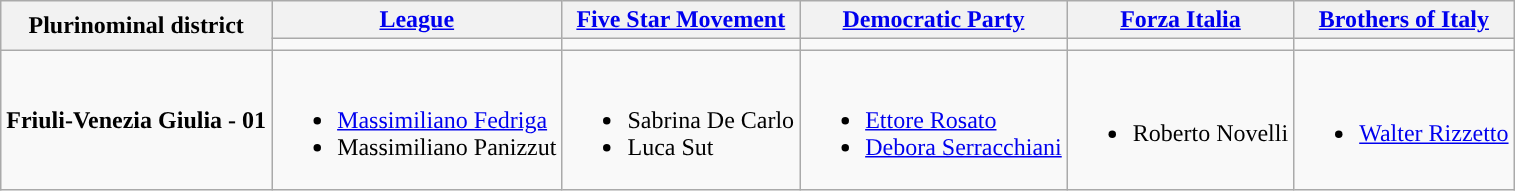<table class="wikitable">
<tr>
<th rowspan="2">Plurinominal district</th>
<th><a href='#'>League</a></th>
<th><a href='#'>Five Star Movement</a></th>
<th><a href='#'>Democratic Party</a></th>
<th><a href='#'>Forza Italia</a></th>
<th><a href='#'>Brothers of Italy</a></th>
</tr>
<tr>
<td></td>
<td></td>
<td></td>
<td></td>
<td></td>
</tr>
<tr>
<td><strong>Friuli-Venezia Giulia - 01</strong></td>
<td><br><ul><li><a href='#'>Massimiliano Fedriga</a></li><li>Massimiliano Panizzut</li></ul></td>
<td><br><ul><li>Sabrina De Carlo</li><li>Luca Sut</li></ul></td>
<td><br><ul><li><a href='#'>Ettore Rosato</a></li><li><a href='#'>Debora Serracchiani</a></li></ul></td>
<td><br><ul><li>Roberto Novelli</li></ul></td>
<td><br><ul><li><a href='#'>Walter Rizzetto</a></li></ul></td>
</tr>
</table>
